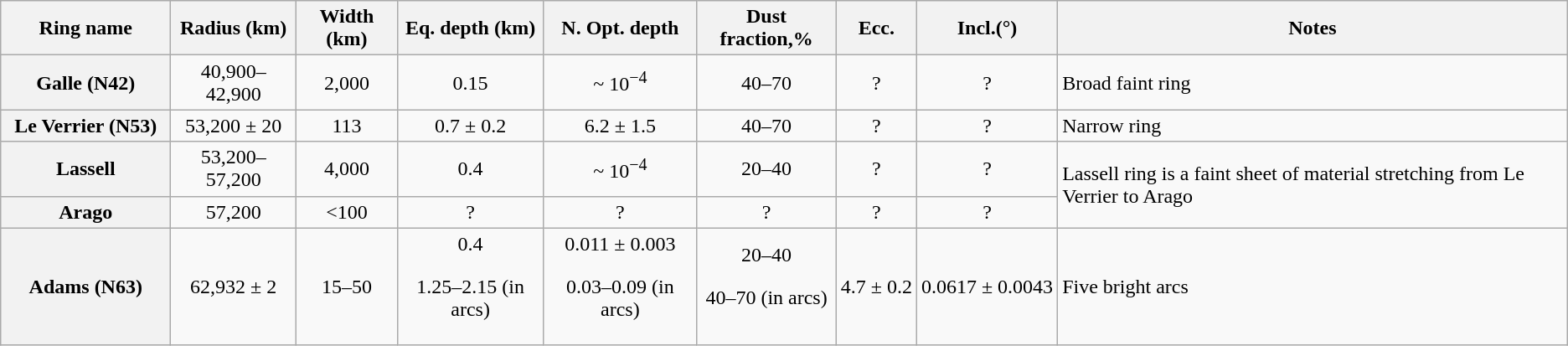<table class="wikitable plainrowheaders" style="text-align: center;">
<tr>
<th scope="col" style="width: 8em;">Ring name</th>
<th scope="col">Radius (km)</th>
<th scope="col">Width (km)</th>
<th scope="col">Eq. depth (km)</th>
<th scope="col">N. Opt. depth</th>
<th scope="col">Dust fraction,%</th>
<th scope="col">Ecc.</th>
<th scope="col">Incl.(°)</th>
<th scope="col">Notes</th>
</tr>
<tr>
<th scope="row">Galle (N42)</th>
<td>40,900–42,900</td>
<td>2,000</td>
<td>0.15</td>
<td>~ 10<sup>−4</sup></td>
<td>40–70</td>
<td>?</td>
<td>?</td>
<td style="text-align: left;">Broad faint ring</td>
</tr>
<tr>
<th scope="row">Le Verrier (N53)</th>
<td>53,200 ± 20</td>
<td>113</td>
<td>0.7 ± 0.2</td>
<td>6.2 ± 1.5</td>
<td>40–70</td>
<td>?</td>
<td>?</td>
<td style="text-align: left;">Narrow ring</td>
</tr>
<tr>
<th scope="row">Lassell</th>
<td>53,200–57,200</td>
<td>4,000</td>
<td>0.4</td>
<td>~ 10<sup>−4</sup></td>
<td>20–40</td>
<td>?</td>
<td>?</td>
<td style="text-align: left;" rowspan="2">Lassell ring is a faint sheet of material stretching from Le Verrier to Arago</td>
</tr>
<tr>
<th scope="row">Arago</th>
<td>57,200</td>
<td><100</td>
<td>?</td>
<td>?</td>
<td>?</td>
<td>?</td>
<td>?</td>
</tr>
<tr>
<th scope="row">Adams (N63)</th>
<td>62,932 ± 2</td>
<td>15–50</td>
<td>0.4<p>1.25–2.15 (in arcs)</p></td>
<td>0.011 ± 0.003<p>0.03–0.09 (in arcs)</p></td>
<td>20–40<p> 40–70 (in arcs)</p></td>
<td>4.7 ± 0.2</td>
<td>0.0617 ± 0.0043</td>
<td style="text-align: left;">Five bright arcs</td>
</tr>
</table>
